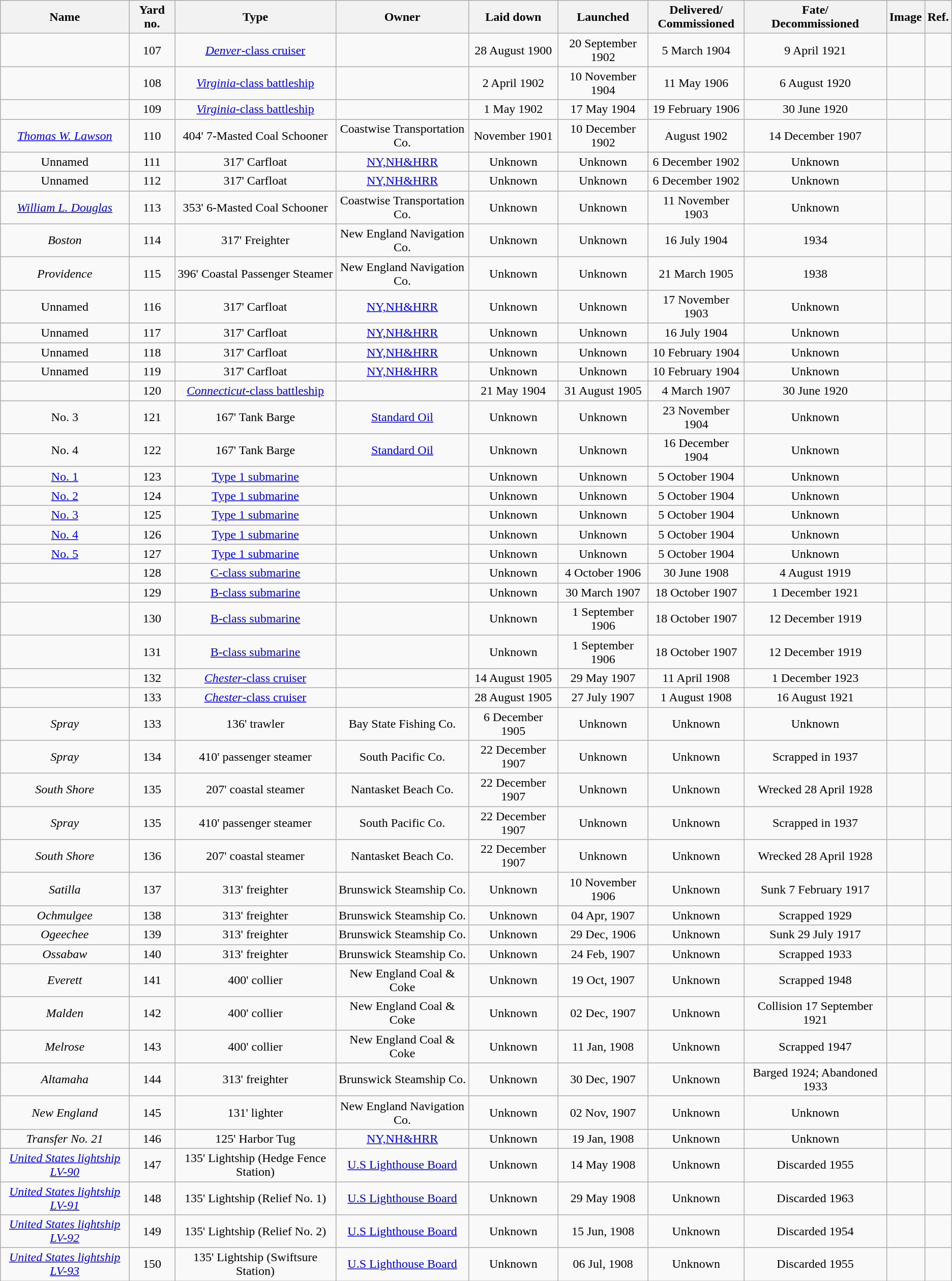<table class="wikitable sortable" style="text-align:left;">
<tr>
<th>Name</th>
<th>Yard no.</th>
<th>Type</th>
<th>Owner</th>
<th>Laid down</th>
<th>Launched</th>
<th>Delivered/<br>Commissioned</th>
<th>Fate/<br>Decommissioned</th>
<th>Image</th>
<th>Ref.</th>
</tr>
<tr>
<td align="center"></td>
<td align="center">107</td>
<td align="center"><a href='#'><em>Denver</em>-class cruiser</a></td>
<td align="center"></td>
<td align="center">28 August 1900</td>
<td align="center">20 September 1902</td>
<td align="center">5 March 1904</td>
<td align="center">9 April 1921</td>
<td align="center"></td>
<td align="center"></td>
</tr>
<tr>
<td align="center"></td>
<td align="center">108</td>
<td align="center"><a href='#'><em>Virginia</em>-class battleship</a></td>
<td align="center"></td>
<td align="center">2 April 1902</td>
<td align="center">10 November 1904</td>
<td align="center">11 May 1906</td>
<td align="center">6 August 1920</td>
<td align="center"></td>
<td align="center"></td>
</tr>
<tr>
<td align="center"></td>
<td align="center">109</td>
<td align="center"><a href='#'><em>Virginia</em>-class battleship</a></td>
<td align="center"></td>
<td align="center">1 May 1902</td>
<td align="center">17 May 1904</td>
<td align="center">19 February 1906</td>
<td align="center">30 June 1920</td>
<td align="center"></td>
<td align="center"></td>
</tr>
<tr>
<td align="center"><a href='#'><em>Thomas W. Lawson</em></a></td>
<td align="center">110</td>
<td align="center">404' 7-Masted Coal Schooner</td>
<td align="center">Coastwise Transportation Co.</td>
<td align="center">November 1901</td>
<td align="center">10 December 1902</td>
<td align="center">August 1902</td>
<td align="center">14 December 1907</td>
<td align="center"></td>
<td align="center"></td>
</tr>
<tr>
<td align="center">Unnamed</td>
<td align="center">111</td>
<td align="center">317' Carfloat</td>
<td align="center"><a href='#'>NY,NH&HRR</a></td>
<td align="center">Unknown</td>
<td align="center">Unknown</td>
<td align="center">6 December 1902</td>
<td align="center">Unknown</td>
<td align="center"></td>
<td align="center"></td>
</tr>
<tr>
<td align="center">Unnamed</td>
<td align="center">112</td>
<td align="center">317' Carfloat</td>
<td align="center"><a href='#'>NY,NH&HRR</a></td>
<td align="center">Unknown</td>
<td align="center">Unknown</td>
<td align="center">6 December 1902</td>
<td align="center">Unknown</td>
<td align="center"></td>
<td align="center"></td>
</tr>
<tr>
<td align="center"><em><a href='#'>William L. Douglas</a></em></td>
<td align="center">113</td>
<td align="center">353' 6-Masted Coal Schooner</td>
<td align="center">Coastwise Transportation Co.</td>
<td align="center">Unknown</td>
<td align="center">Unknown</td>
<td align="center">11 November 1903</td>
<td align="center">Unknown</td>
<td align="center"></td>
<td align="center"></td>
</tr>
<tr>
<td align="center"><em>Boston</em></td>
<td align="center">114</td>
<td align="center">317' Freighter</td>
<td align="center">New England Navigation Co.</td>
<td align="center">Unknown</td>
<td align="center">Unknown</td>
<td align="center">16 July 1904</td>
<td align="center">1934</td>
<td align="center"></td>
<td align="center"></td>
</tr>
<tr>
<td align="center"><em>Providence</em></td>
<td align="center">115</td>
<td align="center">396' Coastal Passenger Steamer</td>
<td align="center">New England Navigation Co.</td>
<td align="center">Unknown</td>
<td align="center">Unknown</td>
<td align="center">21 March 1905</td>
<td align="center">1938</td>
<td align="center"></td>
<td align="center"></td>
</tr>
<tr>
<td align="center">Unnamed</td>
<td align="center">116</td>
<td align="center">317' Carfloat</td>
<td align="center"><a href='#'>NY,NH&HRR</a></td>
<td align="center">Unknown</td>
<td align="center">Unknown</td>
<td align="center">17 November 1903</td>
<td align="center">Unknown</td>
<td align="center"></td>
<td align="center"></td>
</tr>
<tr>
<td align="center">Unnamed</td>
<td align="center">117</td>
<td align="center">317' Carfloat</td>
<td align="center"><a href='#'>NY,NH&HRR</a></td>
<td align="center">Unknown</td>
<td align="center">Unknown</td>
<td align="center">16 July 1904</td>
<td align="center">Unknown</td>
<td align="center"></td>
<td align="center"></td>
</tr>
<tr>
<td align="center">Unnamed</td>
<td align="center">118</td>
<td align="center">317' Carfloat</td>
<td align="center"><a href='#'>NY,NH&HRR</a></td>
<td align="center">Unknown</td>
<td align="center">Unknown</td>
<td align="center">10 February 1904</td>
<td align="center">Unknown</td>
<td align="center"></td>
<td align="center"></td>
</tr>
<tr>
<td align="center">Unnamed</td>
<td align="center">119</td>
<td align="center">317' Carfloat</td>
<td align="center"><a href='#'>NY,NH&HRR</a></td>
<td align="center">Unknown</td>
<td align="center">Unknown</td>
<td align="center">10 February 1904</td>
<td align="center">Unknown</td>
<td align="center"></td>
<td align="center"></td>
</tr>
<tr>
<td align="center"></td>
<td align="center">120</td>
<td align="center"><a href='#'><em>Connecticut</em>-class battleship</a></td>
<td align="center"></td>
<td align="center">21 May 1904</td>
<td align="center">31 August 1905</td>
<td align="center">4 March 1907</td>
<td align="center">30 June 1920</td>
<td align="center"></td>
<td align="center"></td>
</tr>
<tr>
<td align="center">No. 3</td>
<td align="center">121</td>
<td align="center">167' Tank Barge</td>
<td align="center"><a href='#'>Standard Oil</a></td>
<td align="center">Unknown</td>
<td align="center">Unknown</td>
<td align="center">23 November 1904</td>
<td align="center">Unknown</td>
<td align="center"></td>
<td align="center"></td>
</tr>
<tr>
<td align="center">No. 4</td>
<td align="center">122</td>
<td align="center">167' Tank Barge</td>
<td align="center"><a href='#'>Standard Oil</a></td>
<td align="center">Unknown</td>
<td align="center">Unknown</td>
<td align="center">16 December 1904</td>
<td align="center">Unknown</td>
<td align="center"></td>
<td align="center"></td>
</tr>
<tr>
<td align="center"><a href='#'>No. 1</a></td>
<td align="center">123</td>
<td align="center"><a href='#'>Type 1 submarine</a></td>
<td align="center"></td>
<td align="center">Unknown</td>
<td align="center">Unknown</td>
<td align="center">5 October 1904</td>
<td align="center">Unknown</td>
<td align="center"></td>
<td align="center"></td>
</tr>
<tr>
<td align="center"><a href='#'>No. 2</a></td>
<td align="center">124</td>
<td align="center"><a href='#'>Type 1 submarine</a></td>
<td align="center"></td>
<td align="center">Unknown</td>
<td align="center">Unknown</td>
<td align="center">5 October 1904</td>
<td align="center">Unknown</td>
<td align="center"></td>
<td align="center"></td>
</tr>
<tr>
<td align="center"><a href='#'>No. 3</a></td>
<td align="center">125</td>
<td align="center"><a href='#'>Type 1 submarine</a></td>
<td align="center"></td>
<td align="center">Unknown</td>
<td align="center">Unknown</td>
<td align="center">5 October 1904</td>
<td align="center">Unknown</td>
<td align="center"></td>
<td align="center"></td>
</tr>
<tr>
<td align="center"><a href='#'>No. 4</a></td>
<td align="center">126</td>
<td align="center"><a href='#'>Type 1 submarine</a></td>
<td align="center"></td>
<td align="center">Unknown</td>
<td align="center">Unknown</td>
<td align="center">5 October 1904</td>
<td align="center">Unknown</td>
<td align="center"></td>
<td align="center"></td>
</tr>
<tr>
<td align="center"><a href='#'>No. 5</a></td>
<td align="center">127</td>
<td align="center"><a href='#'>Type 1 submarine</a></td>
<td align="center"></td>
<td align="center">Unknown</td>
<td align="center">Unknown</td>
<td align="center">5 October 1904</td>
<td align="center">Unknown</td>
<td align="center"></td>
<td align="center"></td>
</tr>
<tr>
<td align="center"></td>
<td align="center">128</td>
<td align="center"><a href='#'>C-class submarine</a></td>
<td align="center"></td>
<td align="center">Unknown</td>
<td align="center">4 October 1906</td>
<td align="center">30 June 1908</td>
<td align="center">4 August 1919</td>
<td align="center"></td>
<td align="center"></td>
</tr>
<tr>
<td align="center"></td>
<td align="center">129</td>
<td align="center"><a href='#'>B-class submarine</a></td>
<td align="center"></td>
<td align="center">Unknown</td>
<td align="center">30 March 1907</td>
<td align="center">18 October 1907</td>
<td align="center">1 December 1921</td>
<td align="center"></td>
<td align="center"></td>
</tr>
<tr>
<td align="center"></td>
<td align="center">130</td>
<td align="center"><a href='#'>B-class submarine</a></td>
<td align="center"></td>
<td align="center">Unknown</td>
<td align="center">1 September 1906</td>
<td align="center">18 October 1907</td>
<td align="center">12 December 1919</td>
<td align="center"></td>
<td align="center"></td>
</tr>
<tr>
<td align="center"></td>
<td align="center">131</td>
<td align="center"><a href='#'>B-class submarine</a></td>
<td align="center"></td>
<td align="center">Unknown</td>
<td align="center">1 September 1906</td>
<td align="center">18 October 1907</td>
<td align="center">12 December 1919</td>
<td align="center"></td>
<td align="center"></td>
</tr>
<tr>
<td align="center"></td>
<td align="center">132</td>
<td align="center"><a href='#'><em>Chester</em>-class cruiser</a></td>
<td align="center"></td>
<td align="center">14 August 1905</td>
<td align="center">29 May 1907</td>
<td align="center">11 April 1908</td>
<td align="center">1 December 1923</td>
<td align="center"></td>
<td align="center"></td>
</tr>
<tr>
<td align="center"></td>
<td align="center">133</td>
<td align="center"><a href='#'><em>Chester</em>-class cruiser</a></td>
<td align="center"></td>
<td align="center">28 August 1905</td>
<td align="center">27 July 1907</td>
<td align="center">1 August 1908</td>
<td align="center">16 August 1921</td>
<td align="center"></td>
<td align="center"></td>
</tr>
<tr>
<td align="center"><em>Spray</em></td>
<td align="center">133</td>
<td align="center">136' trawler</td>
<td align="center">Bay State Fishing Co.</td>
<td align="center">6 December 1905</td>
<td align="center">Unknown</td>
<td align="center">Unknown</td>
<td align="center">Unknown</td>
<td align="center"></td>
<td align="center"></td>
</tr>
<tr>
<td align="center"><em>Spray</em></td>
<td align="center">134</td>
<td align="center">410' passenger steamer</td>
<td align="center">South Pacific Co.</td>
<td align="center">22 December 1907</td>
<td align="center">Unknown</td>
<td align="center">Unknown</td>
<td align="center">Scrapped in 1937</td>
<td align="center"></td>
<td align="center"></td>
</tr>
<tr>
<td align="center"><em>South Shore</em></td>
<td align="center">135</td>
<td align="center">207' coastal steamer</td>
<td align="center">Nantasket Beach Co.</td>
<td align="center">22 December 1907</td>
<td align="center">Unknown</td>
<td align="center">Unknown</td>
<td align="center">Wrecked 28 April 1928</td>
<td align="center"></td>
<td align="center"></td>
</tr>
<tr>
<td align="center"><em>Spray</em></td>
<td align="center">135</td>
<td align="center">410' passenger steamer</td>
<td align="center">South Pacific Co.</td>
<td align="center">22 December 1907</td>
<td align="center">Unknown</td>
<td align="center">Unknown</td>
<td align="center">Scrapped in 1937</td>
<td align="center"></td>
<td align="center"></td>
</tr>
<tr>
<td align="center"><em>South Shore</em></td>
<td align="center">136</td>
<td align="center">207' coastal steamer</td>
<td align="center">Nantasket Beach Co.</td>
<td align="center">22 December 1907</td>
<td align="center">Unknown</td>
<td align="center">Unknown</td>
<td align="center">Wrecked 28 April 1928</td>
<td align="center"></td>
<td align="center"></td>
</tr>
<tr>
<td align="center"><em>Satilla</em></td>
<td align="center">137</td>
<td align="center">313' freighter</td>
<td align="center">Brunswick Steamship Co.</td>
<td align="center">Unknown</td>
<td align="center">10 November 1906</td>
<td align="center">Unknown</td>
<td align="center">Sunk 7 February 1917</td>
<td align="center"></td>
<td align="center"></td>
</tr>
<tr>
<td align="center"><em>Ochmulgee</em></td>
<td align="center">138</td>
<td align="center">313' freighter</td>
<td align="center">Brunswick Steamship Co.</td>
<td align="center">Unknown</td>
<td align="center">04 Apr, 1907</td>
<td align="center">Unknown</td>
<td align="center">Scrapped 1929</td>
<td align="center"></td>
<td align="center"></td>
</tr>
<tr>
<td align="center"><em>Ogeechee</em></td>
<td align="center">139</td>
<td align="center">313' freighter</td>
<td align="center">Brunswick Steamship Co.</td>
<td align="center">Unknown</td>
<td align="center">29 Dec, 1906</td>
<td align="center">Unknown</td>
<td align="center">Sunk 29 July 1917</td>
<td align="center"></td>
<td align="center"></td>
</tr>
<tr>
<td align="center"><em>Ossabaw</em></td>
<td align="center">140</td>
<td align="center">313' freighter</td>
<td align="center">Brunswick Steamship Co.</td>
<td align="center">Unknown</td>
<td align="center">24 Feb, 1907</td>
<td align="center">Unknown</td>
<td align="center">Scrapped 1933</td>
<td align="center"></td>
<td align="center"></td>
</tr>
<tr>
<td align="center"><em>Everett</em></td>
<td align="center">141</td>
<td align="center">400' collier</td>
<td align="center">New England Coal & Coke</td>
<td align="center">Unknown</td>
<td align="center">19 Oct, 1907</td>
<td align="center">Unknown</td>
<td align="center">Scrapped 1948</td>
<td align="center"></td>
<td align="center"></td>
</tr>
<tr>
<td align="center"><em>Malden</em></td>
<td align="center">142</td>
<td align="center">400' collier</td>
<td align="center">New England Coal & Coke</td>
<td align="center">Unknown</td>
<td align="center">02 Dec, 1907</td>
<td align="center">Unknown</td>
<td align="center">Collision 17 September 1921</td>
<td align="center"></td>
<td align="center"></td>
</tr>
<tr>
<td align="center"><em>Melrose</em></td>
<td align="center">143</td>
<td align="center">400' collier</td>
<td align="center">New England Coal & Coke</td>
<td align="center">Unknown</td>
<td align="center">11 Jan, 1908</td>
<td align="center">Unknown</td>
<td align="center">Scrapped 1947</td>
<td align="center"></td>
<td align="center"></td>
</tr>
<tr>
<td align="center"><em>Altamaha</em></td>
<td align="center">144</td>
<td align="center">313' freighter</td>
<td align="center">Brunswick Steamship Co.</td>
<td align="center">Unknown</td>
<td align="center">30 Dec, 1907</td>
<td align="center">Unknown</td>
<td align="center">Barged 1924; Abandoned 1933</td>
<td align="center"></td>
<td align="center"></td>
</tr>
<tr>
<td align="center"><em>New England</em></td>
<td align="center">145</td>
<td align="center">131' lighter</td>
<td align="center">New England Navigation Co.</td>
<td align="center">Unknown</td>
<td align="center">02 Nov, 1907</td>
<td align="center">Unknown</td>
<td align="center">Unknown</td>
<td align="center"></td>
<td align="center"></td>
</tr>
<tr>
<td align="center"><em>Transfer No. 21</em></td>
<td align="center">146</td>
<td align="center">125' Harbor Tug</td>
<td align="center"><a href='#'>NY,NH&HRR</a></td>
<td align="center">Unknown</td>
<td align="center">19 Jan, 1908</td>
<td align="center">Unknown</td>
<td align="center">Unknown</td>
<td align="center"></td>
<td align="center"></td>
</tr>
<tr>
<td align="center"><em><a href='#'>United States lightship LV-90</a></em></td>
<td align="center">147</td>
<td align="center">135' Lightship (Hedge Fence Station)</td>
<td align="center"><a href='#'>U.S Lighthouse Board</a></td>
<td align="center">Unknown</td>
<td align="center">14 May 1908</td>
<td align="center">Unknown</td>
<td align="center">Discarded 1955</td>
<td align="center"></td>
<td align="center"></td>
</tr>
<tr>
<td align="center"><em><a href='#'>United States lightship LV-91</a></em></td>
<td align="center">148</td>
<td align="center">135' Lightship (Relief No. 1)</td>
<td align="center"><a href='#'>U.S Lighthouse Board</a></td>
<td align="center">Unknown</td>
<td align="center">29 May 1908</td>
<td align="center">Unknown</td>
<td align="center">Discarded 1963</td>
<td align="center"></td>
<td align="center"></td>
</tr>
<tr>
<td align="center"><em><a href='#'>United States lightship LV-92</a></em></td>
<td align="center">149</td>
<td align="center">135' Lightship (Relief No. 2)</td>
<td align="center"><a href='#'>U.S Lighthouse Board</a></td>
<td align="center">Unknown</td>
<td align="center">15 Jun, 1908</td>
<td align="center">Unknown</td>
<td align="center">Discarded 1954</td>
<td align="center"></td>
<td align="center"></td>
</tr>
<tr>
<td align="center"><em><a href='#'>United States lightship LV-93</a></em></td>
<td align="center">150</td>
<td align="center">135' Lightship (Swiftsure Station)</td>
<td align="center"><a href='#'>U.S Lighthouse Board</a></td>
<td align="center">Unknown</td>
<td align="center">06 Jul, 1908</td>
<td align="center">Unknown</td>
<td align="center">Discarded 1955</td>
<td align="center"></td>
<td align="center"></td>
</tr>
</table>
